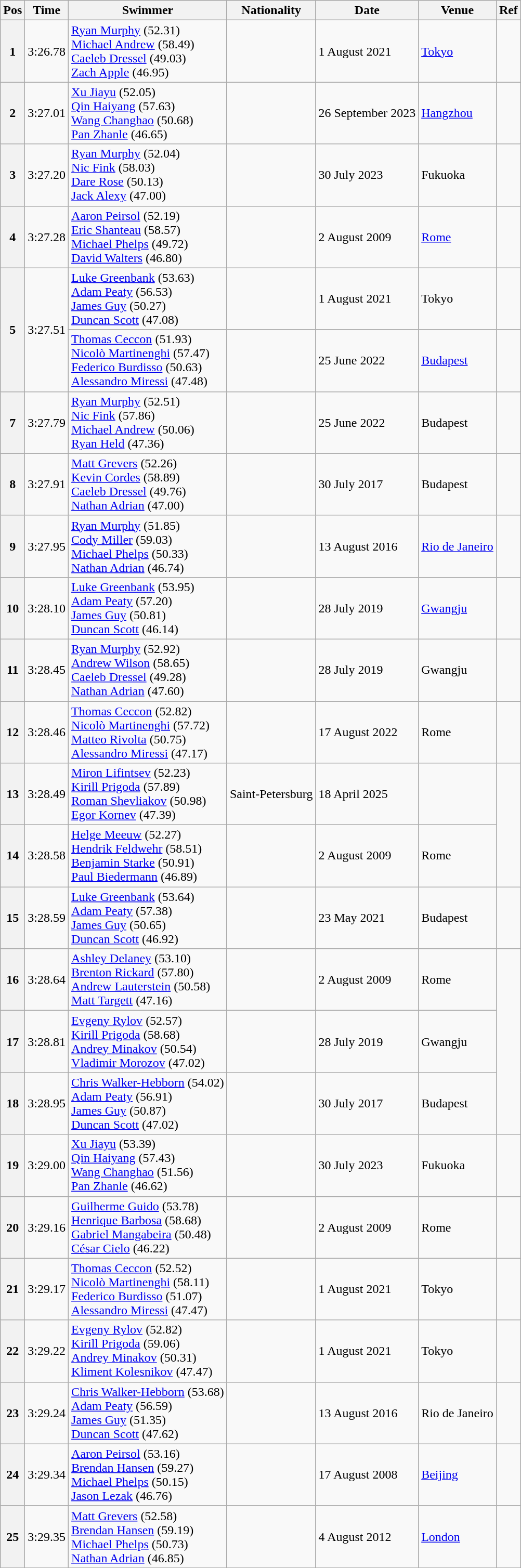<table class="wikitable">
<tr>
<th>Pos</th>
<th>Time</th>
<th>Swimmer</th>
<th>Nationality</th>
<th>Date</th>
<th>Venue</th>
<th>Ref</th>
</tr>
<tr>
<th>1</th>
<td>3:26.78</td>
<td><a href='#'>Ryan Murphy</a> (52.31)<br><a href='#'>Michael Andrew</a> (58.49)<br><a href='#'>Caeleb Dressel</a> (49.03)<br><a href='#'>Zach Apple</a> (46.95)</td>
<td></td>
<td>1 August 2021</td>
<td><a href='#'>Tokyo</a></td>
<td></td>
</tr>
<tr>
<th>2</th>
<td>3:27.01</td>
<td><a href='#'>Xu Jiayu</a> (52.05)<br><a href='#'>Qin Haiyang</a> (57.63)<br><a href='#'>Wang Changhao</a> (50.68)<br><a href='#'>Pan Zhanle</a> (46.65)</td>
<td></td>
<td>26 September 2023</td>
<td><a href='#'>Hangzhou</a></td>
<td></td>
</tr>
<tr>
<th>3</th>
<td>3:27.20</td>
<td><a href='#'>Ryan Murphy</a> (52.04)<br><a href='#'>Nic Fink</a> (58.03)<br><a href='#'>Dare Rose</a> (50.13)<br><a href='#'>Jack Alexy</a> (47.00)</td>
<td></td>
<td>30 July 2023</td>
<td>Fukuoka</td>
<td></td>
</tr>
<tr>
<th>4</th>
<td>3:27.28</td>
<td><a href='#'>Aaron Peirsol</a> (52.19)<br><a href='#'>Eric Shanteau</a> (58.57)<br><a href='#'>Michael Phelps</a> (49.72)<br><a href='#'>David Walters</a> (46.80)</td>
<td></td>
<td>2 August 2009</td>
<td><a href='#'>Rome</a></td>
</tr>
<tr>
<th rowspan=2>5</th>
<td rowspan=2>3:27.51</td>
<td><a href='#'>Luke Greenbank</a> (53.63)<br><a href='#'>Adam Peaty</a> (56.53)<br><a href='#'>James Guy</a> (50.27)<br><a href='#'>Duncan Scott</a> (47.08)</td>
<td></td>
<td>1 August 2021</td>
<td>Tokyo</td>
<td></td>
</tr>
<tr>
<td><a href='#'>Thomas Ceccon</a> (51.93)<br><a href='#'>Nicolò Martinenghi</a> (57.47)<br><a href='#'>Federico Burdisso</a> (50.63)<br><a href='#'>Alessandro Miressi</a> (47.48)</td>
<td></td>
<td>25 June 2022</td>
<td><a href='#'>Budapest</a></td>
<td></td>
</tr>
<tr>
<th>7</th>
<td>3:27.79</td>
<td><a href='#'>Ryan Murphy</a> (52.51)<br><a href='#'>Nic Fink</a> (57.86)<br><a href='#'>Michael Andrew</a> (50.06)<br><a href='#'>Ryan Held</a> (47.36)</td>
<td></td>
<td>25 June 2022</td>
<td>Budapest</td>
<td></td>
</tr>
<tr>
<th>8</th>
<td>3:27.91</td>
<td><a href='#'>Matt Grevers</a> (52.26)<br><a href='#'>Kevin Cordes</a> (58.89)<br><a href='#'>Caeleb Dressel</a> (49.76)<br><a href='#'>Nathan Adrian</a> (47.00)</td>
<td></td>
<td>30 July 2017</td>
<td>Budapest</td>
</tr>
<tr>
<th>9</th>
<td>3:27.95</td>
<td><a href='#'>Ryan Murphy</a> (51.85)<br><a href='#'>Cody Miller</a> (59.03)<br><a href='#'>Michael Phelps</a> (50.33)<br><a href='#'>Nathan Adrian</a> (46.74)</td>
<td></td>
<td>13 August 2016</td>
<td><a href='#'>Rio de Janeiro</a></td>
<td></td>
</tr>
<tr>
<th>10</th>
<td>3:28.10</td>
<td><a href='#'>Luke Greenbank</a> (53.95)<br><a href='#'>Adam Peaty</a> (57.20)<br><a href='#'>James Guy</a> (50.81)<br><a href='#'>Duncan Scott</a> (46.14)</td>
<td></td>
<td>28 July 2019</td>
<td><a href='#'>Gwangju</a></td>
</tr>
<tr>
<th>11</th>
<td>3:28.45</td>
<td><a href='#'>Ryan Murphy</a> (52.92)<br><a href='#'>Andrew Wilson</a> (58.65)<br><a href='#'>Caeleb Dressel</a> (49.28)<br><a href='#'>Nathan Adrian</a> (47.60)</td>
<td></td>
<td>28 July 2019</td>
<td>Gwangju</td>
<td></td>
</tr>
<tr>
<th>12</th>
<td>3:28.46</td>
<td><a href='#'>Thomas Ceccon</a> (52.82)<br><a href='#'>Nicolò Martinenghi</a> (57.72)<br><a href='#'>Matteo Rivolta</a> (50.75)<br><a href='#'>Alessandro Miressi</a> (47.17)</td>
<td></td>
<td>17 August 2022</td>
<td>Rome</td>
<td></td>
</tr>
<tr>
<th>13</th>
<td>3:28.49</td>
<td><a href='#'>Miron Lifintsev</a> (52.23)<br><a href='#'>Kirill Prigoda</a> (57.89)<br><a href='#'>Roman Shevliakov</a> (50.98)<br><a href='#'>Egor Kornev</a> (47.39)</td>
<td> Saint-Petersburg</td>
<td>18 April 2025</td>
<td></td>
</tr>
<tr>
<th>14</th>
<td>3:28.58</td>
<td><a href='#'>Helge Meeuw</a> (52.27)<br><a href='#'>Hendrik Feldwehr</a> (58.51)<br><a href='#'>Benjamin Starke</a> (50.91)<br><a href='#'>Paul Biedermann</a> (46.89)</td>
<td></td>
<td>2 August 2009</td>
<td>Rome</td>
</tr>
<tr>
<th>15</th>
<td>3:28.59</td>
<td><a href='#'>Luke Greenbank</a> (53.64)<br><a href='#'>Adam Peaty</a> (57.38)<br><a href='#'>James Guy</a> (50.65)<br><a href='#'>Duncan Scott</a> (46.92)</td>
<td></td>
<td>23 May 2021</td>
<td>Budapest</td>
<td></td>
</tr>
<tr>
<th>16</th>
<td>3:28.64</td>
<td><a href='#'>Ashley Delaney</a> (53.10) <br><a href='#'>Brenton Rickard</a> (57.80) <br><a href='#'>Andrew Lauterstein</a> (50.58) <br><a href='#'>Matt Targett</a> (47.16)</td>
<td></td>
<td>2 August 2009</td>
<td>Rome</td>
</tr>
<tr>
<th>17</th>
<td>3:28.81</td>
<td><a href='#'>Evgeny Rylov</a> (52.57)<br><a href='#'>Kirill Prigoda</a> (58.68)<br><a href='#'>Andrey Minakov</a> (50.54)<br><a href='#'>Vladimir Morozov</a> (47.02)</td>
<td></td>
<td>28 July 2019</td>
<td>Gwangju</td>
</tr>
<tr>
<th>18</th>
<td>3:28.95</td>
<td><a href='#'>Chris Walker-Hebborn</a> (54.02) <br><a href='#'>Adam Peaty</a> (56.91) <br><a href='#'>James Guy</a> (50.87) <br><a href='#'>Duncan Scott</a> (47.02)</td>
<td></td>
<td>30 July 2017</td>
<td>Budapest</td>
</tr>
<tr>
<th>19</th>
<td>3:29.00</td>
<td><a href='#'>Xu Jiayu</a> (53.39)<br><a href='#'>Qin Haiyang</a> (57.43)<br><a href='#'>Wang Changhao</a> (51.56)<br><a href='#'>Pan Zhanle</a> (46.62)</td>
<td></td>
<td>30 July 2023</td>
<td>Fukuoka</td>
<td></td>
</tr>
<tr>
<th>20</th>
<td>3:29.16</td>
<td><a href='#'>Guilherme Guido</a> (53.78) <br><a href='#'>Henrique Barbosa</a> (58.68) <br><a href='#'>Gabriel Mangabeira</a> (50.48) <br><a href='#'>César Cielo</a> (46.22)</td>
<td></td>
<td>2 August 2009</td>
<td>Rome</td>
</tr>
<tr>
<th>21</th>
<td>3:29.17</td>
<td><a href='#'>Thomas Ceccon</a> (52.52)<br><a href='#'>Nicolò Martinenghi</a> (58.11)<br><a href='#'>Federico Burdisso</a> (51.07)<br><a href='#'>Alessandro Miressi</a> (47.47)</td>
<td></td>
<td>1 August 2021</td>
<td>Tokyo</td>
<td></td>
</tr>
<tr>
<th>22</th>
<td>3:29.22</td>
<td><a href='#'>Evgeny Rylov</a> (52.82)<br><a href='#'>Kirill Prigoda</a> (59.06)<br><a href='#'>Andrey Minakov</a> (50.31)<br><a href='#'>Kliment Kolesnikov</a> (47.47)</td>
<td></td>
<td>1 August 2021</td>
<td>Tokyo</td>
<td></td>
</tr>
<tr>
<th>23</th>
<td>3:29.24</td>
<td><a href='#'>Chris Walker-Hebborn</a> (53.68)<br><a href='#'>Adam Peaty</a> (56.59)<br><a href='#'>James Guy</a> (51.35)<br><a href='#'>Duncan Scott</a> (47.62)</td>
<td></td>
<td>13 August 2016</td>
<td>Rio de Janeiro</td>
<td></td>
</tr>
<tr>
<th>24</th>
<td>3:29.34</td>
<td><a href='#'>Aaron Peirsol</a> (53.16)<br><a href='#'>Brendan Hansen</a> (59.27)<br><a href='#'>Michael Phelps</a> (50.15)<br><a href='#'>Jason Lezak</a> (46.76)</td>
<td></td>
<td>17 August 2008</td>
<td><a href='#'>Beijing</a></td>
<td></td>
</tr>
<tr>
<th>25</th>
<td>3:29.35</td>
<td><a href='#'>Matt Grevers</a> (52.58)<br><a href='#'>Brendan Hansen</a> (59.19)<br><a href='#'>Michael Phelps</a> (50.73)<br><a href='#'>Nathan Adrian</a> (46.85)</td>
<td></td>
<td>4 August 2012</td>
<td><a href='#'>London</a></td>
</tr>
</table>
